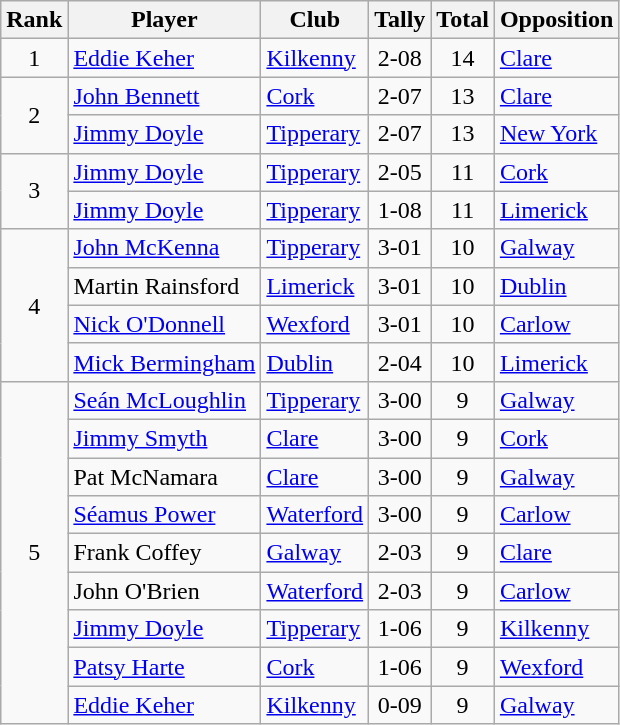<table class="wikitable">
<tr>
<th>Rank</th>
<th>Player</th>
<th>Club</th>
<th>Tally</th>
<th>Total</th>
<th>Opposition</th>
</tr>
<tr>
<td rowspan="1" style="text-align:center;">1</td>
<td><a href='#'>Eddie Keher</a></td>
<td><a href='#'>Kilkenny</a></td>
<td align=center>2-08</td>
<td align=center>14</td>
<td><a href='#'>Clare</a></td>
</tr>
<tr>
<td rowspan="2" style="text-align:center;">2</td>
<td><a href='#'>John Bennett</a></td>
<td><a href='#'>Cork</a></td>
<td align=center>2-07</td>
<td align=center>13</td>
<td><a href='#'>Clare</a></td>
</tr>
<tr>
<td><a href='#'>Jimmy Doyle</a></td>
<td><a href='#'>Tipperary</a></td>
<td align=center>2-07</td>
<td align=center>13</td>
<td><a href='#'>New York</a></td>
</tr>
<tr>
<td rowspan="2" style="text-align:center;">3</td>
<td><a href='#'>Jimmy Doyle</a></td>
<td><a href='#'>Tipperary</a></td>
<td align=center>2-05</td>
<td align=center>11</td>
<td><a href='#'>Cork</a></td>
</tr>
<tr>
<td><a href='#'>Jimmy Doyle</a></td>
<td><a href='#'>Tipperary</a></td>
<td align=center>1-08</td>
<td align=center>11</td>
<td><a href='#'>Limerick</a></td>
</tr>
<tr>
<td rowspan="4" style="text-align:center;">4</td>
<td><a href='#'>John McKenna</a></td>
<td><a href='#'>Tipperary</a></td>
<td align=center>3-01</td>
<td align=center>10</td>
<td><a href='#'>Galway</a></td>
</tr>
<tr>
<td>Martin Rainsford</td>
<td><a href='#'>Limerick</a></td>
<td align=center>3-01</td>
<td align=center>10</td>
<td><a href='#'>Dublin</a></td>
</tr>
<tr>
<td><a href='#'>Nick O'Donnell</a></td>
<td><a href='#'>Wexford</a></td>
<td align=center>3-01</td>
<td align=center>10</td>
<td><a href='#'>Carlow</a></td>
</tr>
<tr>
<td><a href='#'>Mick Bermingham</a></td>
<td><a href='#'>Dublin</a></td>
<td align=center>2-04</td>
<td align=center>10</td>
<td><a href='#'>Limerick</a></td>
</tr>
<tr>
<td rowspan="9" style="text-align:center;">5</td>
<td><a href='#'>Seán McLoughlin</a></td>
<td><a href='#'>Tipperary</a></td>
<td align=center>3-00</td>
<td align=center>9</td>
<td><a href='#'>Galway</a></td>
</tr>
<tr>
<td><a href='#'>Jimmy Smyth</a></td>
<td><a href='#'>Clare</a></td>
<td align=center>3-00</td>
<td align=center>9</td>
<td><a href='#'>Cork</a></td>
</tr>
<tr>
<td>Pat McNamara</td>
<td><a href='#'>Clare</a></td>
<td align=center>3-00</td>
<td align=center>9</td>
<td><a href='#'>Galway</a></td>
</tr>
<tr>
<td><a href='#'>Séamus Power</a></td>
<td><a href='#'>Waterford</a></td>
<td align=center>3-00</td>
<td align=center>9</td>
<td><a href='#'>Carlow</a></td>
</tr>
<tr>
<td>Frank Coffey</td>
<td><a href='#'>Galway</a></td>
<td align=center>2-03</td>
<td align=center>9</td>
<td><a href='#'>Clare</a></td>
</tr>
<tr>
<td>John O'Brien</td>
<td><a href='#'>Waterford</a></td>
<td align=center>2-03</td>
<td align=center>9</td>
<td><a href='#'>Carlow</a></td>
</tr>
<tr>
<td><a href='#'>Jimmy Doyle</a></td>
<td><a href='#'>Tipperary</a></td>
<td align=center>1-06</td>
<td align=center>9</td>
<td><a href='#'>Kilkenny</a></td>
</tr>
<tr>
<td><a href='#'>Patsy Harte</a></td>
<td><a href='#'>Cork</a></td>
<td align=center>1-06</td>
<td align=center>9</td>
<td><a href='#'>Wexford</a></td>
</tr>
<tr>
<td><a href='#'>Eddie Keher</a></td>
<td><a href='#'>Kilkenny</a></td>
<td align=center>0-09</td>
<td align=center>9</td>
<td><a href='#'>Galway</a></td>
</tr>
</table>
